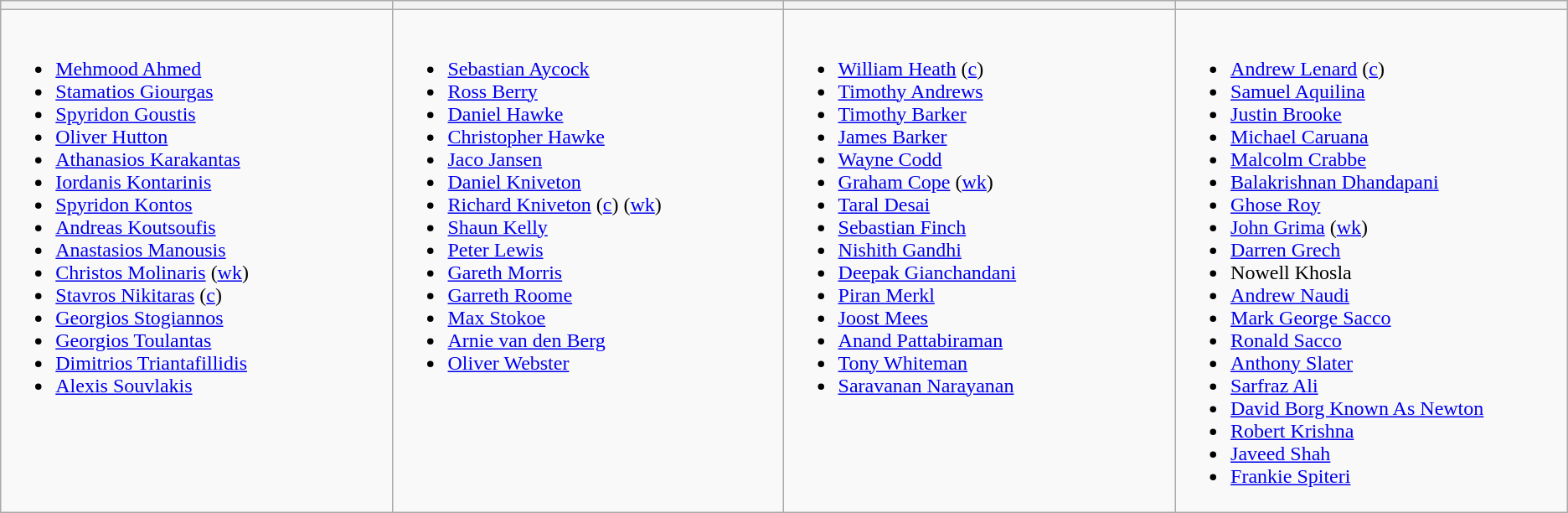<table class="wikitable">
<tr>
<th width=330></th>
<th width=330></th>
<th width=330></th>
<th width=330></th>
</tr>
<tr>
<td valign=top><br><ul><li><a href='#'>Mehmood Ahmed</a></li><li><a href='#'>Stamatios Giourgas</a></li><li><a href='#'>Spyridon Goustis</a></li><li><a href='#'>Oliver Hutton</a></li><li><a href='#'>Athanasios Karakantas</a></li><li><a href='#'>Iordanis Kontarinis</a></li><li><a href='#'>Spyridon Kontos</a></li><li><a href='#'>Andreas Koutsoufis</a></li><li><a href='#'>Anastasios Manousis</a></li><li><a href='#'>Christos Molinaris</a> (<a href='#'>wk</a>)</li><li><a href='#'>Stavros Nikitaras</a> (<a href='#'>c</a>)</li><li><a href='#'>Georgios Stogiannos</a></li><li><a href='#'>Georgios Toulantas</a></li><li><a href='#'>Dimitrios Triantafillidis</a></li><li><a href='#'>Alexis Souvlakis</a></li></ul></td>
<td valign=top><br><ul><li><a href='#'>Sebastian Aycock</a></li><li><a href='#'>Ross Berry</a></li><li><a href='#'>Daniel Hawke</a></li><li><a href='#'>Christopher Hawke</a></li><li><a href='#'>Jaco Jansen</a></li><li><a href='#'>Daniel Kniveton</a></li><li><a href='#'>Richard Kniveton</a> (<a href='#'>c</a>) (<a href='#'>wk</a>)</li><li><a href='#'>Shaun Kelly</a></li><li><a href='#'>Peter Lewis</a></li><li><a href='#'>Gareth Morris</a></li><li><a href='#'>Garreth Roome</a></li><li><a href='#'>Max Stokoe</a></li><li><a href='#'>Arnie van den Berg</a></li><li><a href='#'>Oliver Webster</a></li></ul></td>
<td valign=top><br><ul><li><a href='#'>William Heath</a> (<a href='#'>c</a>)</li><li><a href='#'>Timothy Andrews</a></li><li><a href='#'>Timothy Barker</a></li><li><a href='#'>James Barker</a></li><li><a href='#'>Wayne Codd</a></li><li><a href='#'>Graham Cope</a> (<a href='#'>wk</a>)</li><li><a href='#'>Taral Desai</a></li><li><a href='#'>Sebastian Finch</a></li><li><a href='#'>Nishith Gandhi</a></li><li><a href='#'>Deepak Gianchandani</a></li><li><a href='#'>Piran Merkl</a></li><li><a href='#'>Joost Mees</a></li><li><a href='#'>Anand Pattabiraman</a></li><li><a href='#'>Tony Whiteman</a></li><li><a href='#'>Saravanan Narayanan</a></li></ul></td>
<td valign=top><br><ul><li><a href='#'>Andrew Lenard</a> (<a href='#'>c</a>)</li><li><a href='#'>Samuel Aquilina</a></li><li><a href='#'>Justin Brooke</a></li><li><a href='#'>Michael Caruana</a></li><li><a href='#'>Malcolm Crabbe</a></li><li><a href='#'>Balakrishnan Dhandapani</a></li><li><a href='#'>Ghose Roy</a></li><li><a href='#'>John Grima</a> (<a href='#'>wk</a>)</li><li><a href='#'>Darren Grech</a></li><li>Nowell Khosla</li><li><a href='#'>Andrew Naudi</a></li><li><a href='#'>Mark George Sacco</a></li><li><a href='#'>Ronald Sacco</a></li><li><a href='#'>Anthony Slater</a></li><li><a href='#'>Sarfraz Ali</a></li><li><a href='#'>David Borg Known As Newton</a></li><li><a href='#'>Robert Krishna</a></li><li><a href='#'>Javeed Shah</a></li><li><a href='#'>Frankie Spiteri</a></li></ul></td>
</tr>
</table>
